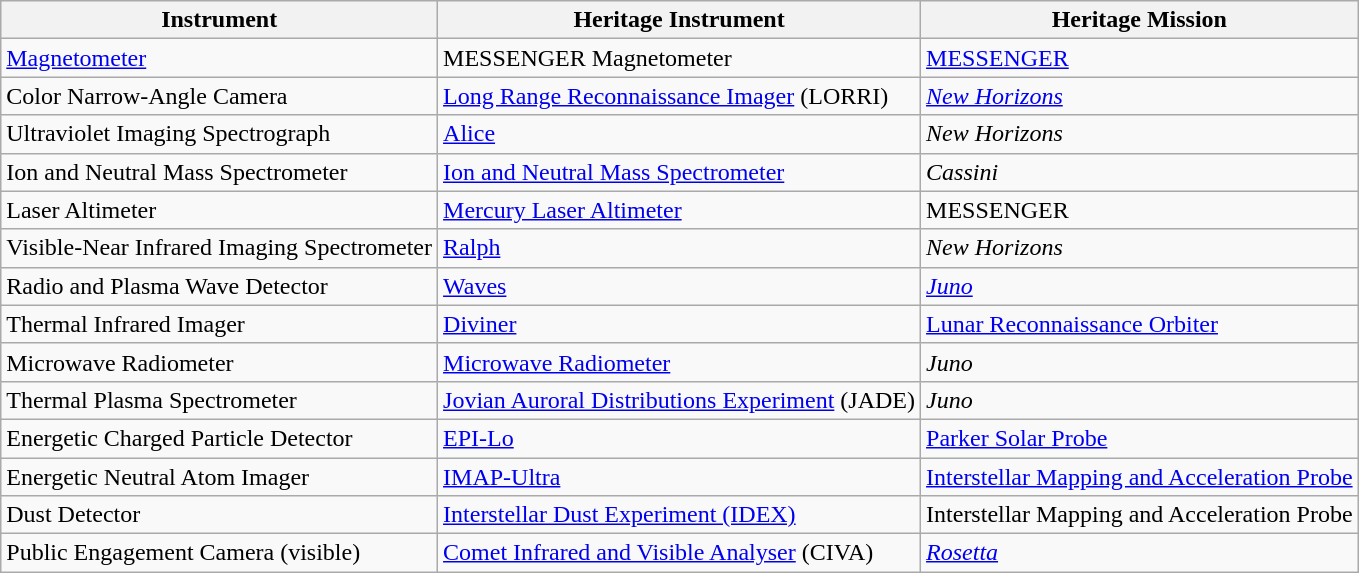<table class="wikitable">
<tr>
<th>Instrument</th>
<th>Heritage Instrument</th>
<th>Heritage Mission</th>
</tr>
<tr>
<td><a href='#'>Magnetometer</a></td>
<td>MESSENGER Magnetometer</td>
<td><a href='#'>MESSENGER</a></td>
</tr>
<tr>
<td>Color Narrow-Angle Camera</td>
<td><a href='#'>Long Range Reconnaissance Imager</a> (LORRI)</td>
<td><em><a href='#'>New Horizons</a></em></td>
</tr>
<tr>
<td>Ultraviolet Imaging Spectrograph</td>
<td><a href='#'>Alice</a></td>
<td><em>New Horizons</em></td>
</tr>
<tr>
<td>Ion and Neutral Mass Spectrometer</td>
<td><a href='#'>Ion and Neutral Mass Spectrometer</a></td>
<td><em>Cassini</em></td>
</tr>
<tr>
<td>Laser Altimeter</td>
<td><a href='#'>Mercury Laser Altimeter</a></td>
<td>MESSENGER</td>
</tr>
<tr>
<td>Visible-Near Infrared Imaging Spectrometer</td>
<td><a href='#'>Ralph</a></td>
<td><em>New Horizons</em></td>
</tr>
<tr>
<td>Radio and Plasma Wave Detector</td>
<td><a href='#'>Waves</a></td>
<td><em><a href='#'>Juno</a></em></td>
</tr>
<tr>
<td>Thermal Infrared Imager</td>
<td><a href='#'>Diviner</a></td>
<td><a href='#'>Lunar Reconnaissance Orbiter</a></td>
</tr>
<tr>
<td>Microwave Radiometer</td>
<td><a href='#'>Microwave Radiometer</a></td>
<td><em>Juno</em></td>
</tr>
<tr>
<td>Thermal Plasma Spectrometer</td>
<td><a href='#'>Jovian Auroral Distributions Experiment</a> (JADE)</td>
<td><em>Juno</em></td>
</tr>
<tr>
<td>Energetic Charged Particle Detector</td>
<td><a href='#'>EPI-Lo</a></td>
<td><a href='#'>Parker Solar Probe</a></td>
</tr>
<tr>
<td>Energetic Neutral Atom Imager</td>
<td><a href='#'>IMAP-Ultra</a></td>
<td><a href='#'>Interstellar Mapping and Acceleration Probe</a></td>
</tr>
<tr>
<td>Dust Detector</td>
<td><a href='#'>Interstellar Dust Experiment (IDEX)</a></td>
<td>Interstellar Mapping and Acceleration Probe</td>
</tr>
<tr>
<td>Public Engagement Camera (visible)</td>
<td><a href='#'>Comet Infrared and Visible Analyser</a> (CIVA)</td>
<td><em><a href='#'>Rosetta</a></em></td>
</tr>
</table>
